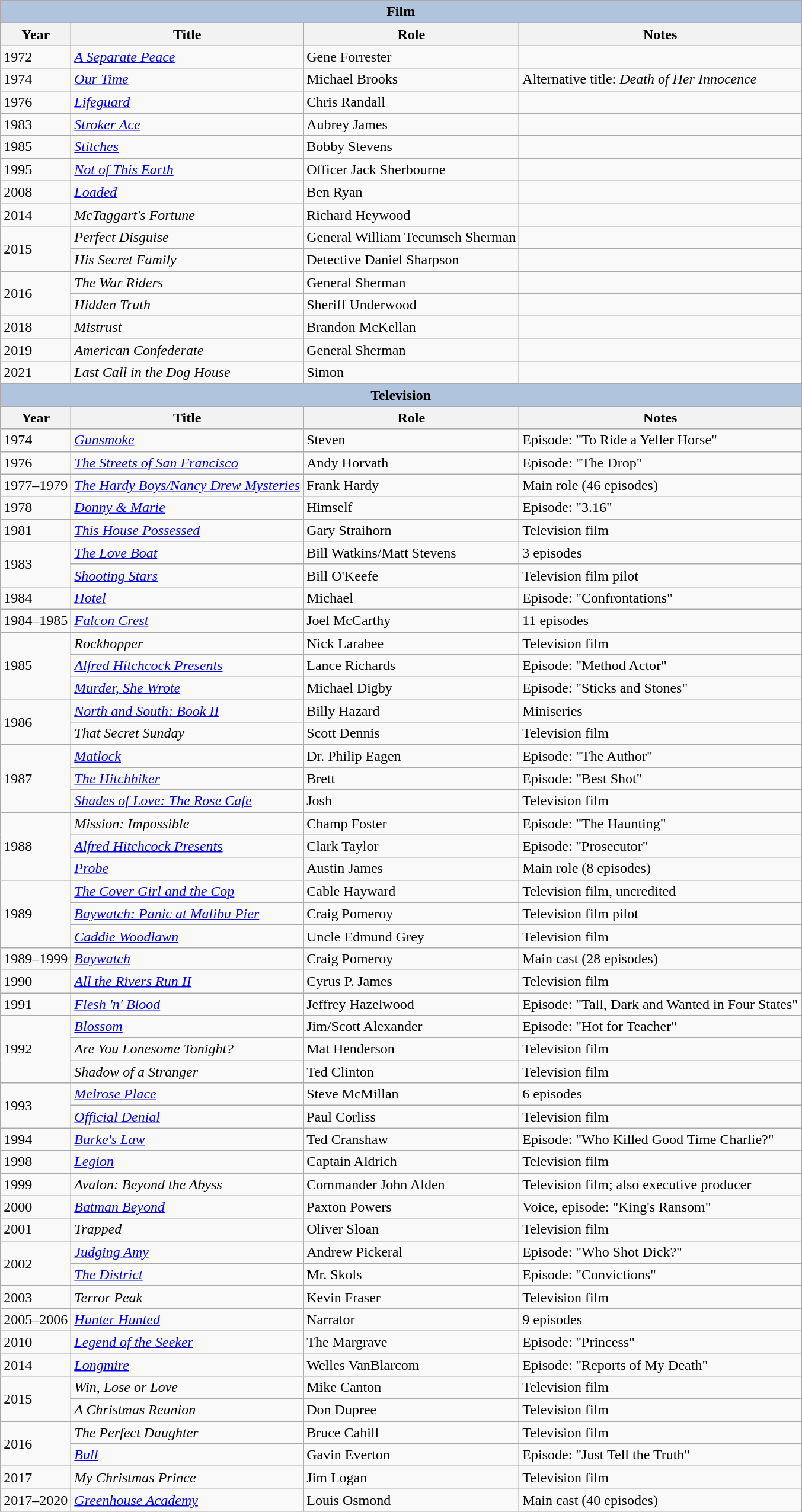<table class="wikitable sortable">
<tr>
<th colspan="4" style="background: LightSteelBlue;">Film</th>
</tr>
<tr>
<th>Year</th>
<th>Title</th>
<th>Role</th>
<th>Notes</th>
</tr>
<tr>
<td>1972</td>
<td><em><a href='#'>A Separate Peace</a></em></td>
<td>Gene Forrester</td>
<td></td>
</tr>
<tr>
<td>1974</td>
<td><em><a href='#'>Our Time</a></em></td>
<td>Michael Brooks</td>
<td>Alternative title: <em> Death of Her Innocence</em></td>
</tr>
<tr>
<td>1976</td>
<td><em><a href='#'>Lifeguard</a></em></td>
<td>Chris Randall</td>
<td></td>
</tr>
<tr>
<td>1983</td>
<td><em><a href='#'>Stroker Ace</a></em></td>
<td>Aubrey James</td>
<td></td>
</tr>
<tr>
<td>1985</td>
<td><em><a href='#'>Stitches</a></em></td>
<td>Bobby Stevens</td>
<td></td>
</tr>
<tr>
<td>1995</td>
<td><em><a href='#'>Not of This Earth</a></em></td>
<td>Officer Jack Sherbourne</td>
<td></td>
</tr>
<tr>
<td>2008</td>
<td><em><a href='#'>Loaded</a></em></td>
<td>Ben Ryan</td>
<td></td>
</tr>
<tr>
<td>2014</td>
<td><em>McTaggart's Fortune</em></td>
<td>Richard Heywood</td>
<td></td>
</tr>
<tr>
<td rowspan="2">2015</td>
<td><em>Perfect Disguise</em></td>
<td>General William Tecumseh Sherman</td>
<td></td>
</tr>
<tr>
<td><em>His Secret Family</em></td>
<td>Detective Daniel Sharpson</td>
<td></td>
</tr>
<tr>
<td rowspan="2">2016</td>
<td><em>The War Riders</em></td>
<td>General Sherman</td>
<td></td>
</tr>
<tr>
<td><em>Hidden Truth</em></td>
<td>Sheriff Underwood</td>
<td></td>
</tr>
<tr>
<td>2018</td>
<td><em>Mistrust</em></td>
<td>Brandon McKellan</td>
<td></td>
</tr>
<tr>
<td>2019</td>
<td><em>American Confederate</em></td>
<td>General Sherman</td>
<td></td>
</tr>
<tr>
<td>2021</td>
<td><em>Last Call in the Dog House</em></td>
<td>Simon</td>
<td></td>
</tr>
<tr>
<th colspan="4" style="background: LightSteelBlue;">Television</th>
</tr>
<tr>
<th>Year</th>
<th>Title</th>
<th>Role</th>
<th>Notes</th>
</tr>
<tr>
<td>1974</td>
<td><em><a href='#'>Gunsmoke</a></em></td>
<td>Steven</td>
<td>Episode: "To Ride a Yeller Horse"</td>
</tr>
<tr>
<td>1976</td>
<td><em><a href='#'>The Streets of San Francisco</a></em></td>
<td>Andy Horvath</td>
<td>Episode: "The Drop"</td>
</tr>
<tr>
<td>1977–1979</td>
<td><em><a href='#'>The Hardy Boys/Nancy Drew Mysteries</a></em></td>
<td>Frank Hardy</td>
<td>Main role (46 episodes)</td>
</tr>
<tr>
<td>1978</td>
<td><em><a href='#'>Donny & Marie</a></em></td>
<td>Himself</td>
<td>Episode: "3.16"</td>
</tr>
<tr>
<td>1981</td>
<td><em><a href='#'>This House Possessed</a></em></td>
<td>Gary Straihorn</td>
<td>Television film</td>
</tr>
<tr>
<td rowspan="2">1983</td>
<td><em><a href='#'>The Love Boat</a></em></td>
<td>Bill Watkins/Matt Stevens</td>
<td>3 episodes</td>
</tr>
<tr>
<td><em><a href='#'>Shooting Stars</a></em></td>
<td>Bill O'Keefe</td>
<td>Television film pilot</td>
</tr>
<tr>
<td>1984</td>
<td><em><a href='#'>Hotel</a></em></td>
<td>Michael</td>
<td>Episode: "Confrontations"</td>
</tr>
<tr>
<td>1984–1985</td>
<td><em><a href='#'>Falcon Crest</a></em></td>
<td>Joel McCarthy</td>
<td>11 episodes</td>
</tr>
<tr>
<td rowspan="3">1985</td>
<td><em>Rockhopper</em></td>
<td>Nick Larabee</td>
<td>Television film</td>
</tr>
<tr>
<td><em><a href='#'>Alfred Hitchcock Presents</a></em></td>
<td>Lance Richards</td>
<td>Episode: "Method Actor"</td>
</tr>
<tr>
<td><em><a href='#'>Murder, She Wrote</a></em></td>
<td>Michael Digby</td>
<td>Episode: "Sticks and Stones"</td>
</tr>
<tr>
<td rowspan="2">1986</td>
<td><em><a href='#'>North and South: Book II</a></em></td>
<td>Billy Hazard</td>
<td>Miniseries</td>
</tr>
<tr>
<td><em>That Secret Sunday</em></td>
<td>Scott Dennis</td>
<td>Television film</td>
</tr>
<tr>
<td rowspan="3">1987</td>
<td><em><a href='#'>Matlock</a></em></td>
<td>Dr. Philip Eagen</td>
<td>Episode: "The Author"</td>
</tr>
<tr>
<td><em><a href='#'>The Hitchhiker</a></em></td>
<td>Brett</td>
<td>Episode: "Best Shot"</td>
</tr>
<tr>
<td><em><a href='#'>Shades of Love: The Rose Cafe</a></em></td>
<td>Josh</td>
<td>Television film</td>
</tr>
<tr>
<td rowspan="3">1988</td>
<td><em>Mission: Impossible</em></td>
<td>Champ Foster</td>
<td>Episode: "The Haunting"</td>
</tr>
<tr>
<td><em><a href='#'>Alfred Hitchcock Presents</a></em></td>
<td>Clark Taylor</td>
<td>Episode: "Prosecutor"</td>
</tr>
<tr>
<td><em><a href='#'>Probe</a></em></td>
<td>Austin James</td>
<td>Main role (8 episodes)</td>
</tr>
<tr>
<td rowspan="3">1989</td>
<td><em><a href='#'>The Cover Girl and the Cop</a></em></td>
<td>Cable Hayward</td>
<td>Television film, uncredited</td>
</tr>
<tr>
<td><em><a href='#'>Baywatch: Panic at Malibu Pier</a></em></td>
<td>Craig Pomeroy</td>
<td>Television film pilot</td>
</tr>
<tr>
<td><em><a href='#'>Caddie Woodlawn</a></em></td>
<td>Uncle Edmund Grey</td>
<td>Television film</td>
</tr>
<tr>
<td>1989–1999</td>
<td><em><a href='#'>Baywatch</a></em></td>
<td>Craig Pomeroy</td>
<td>Main cast (28 episodes)</td>
</tr>
<tr>
<td>1990</td>
<td><em><a href='#'>All the Rivers Run II</a></em></td>
<td>Cyrus P. James</td>
<td>Television film</td>
</tr>
<tr>
<td>1991</td>
<td><em><a href='#'>Flesh 'n' Blood</a></em></td>
<td>Jeffrey Hazelwood</td>
<td>Episode: "Tall, Dark and Wanted in Four States"</td>
</tr>
<tr>
<td rowspan="3">1992</td>
<td><em><a href='#'>Blossom</a></em></td>
<td>Jim/Scott Alexander</td>
<td>Episode: "Hot for Teacher"</td>
</tr>
<tr>
<td><em>Are You Lonesome Tonight?</em></td>
<td>Mat Henderson</td>
<td>Television film</td>
</tr>
<tr>
<td><em>Shadow of a Stranger</em></td>
<td>Ted Clinton</td>
<td>Television film</td>
</tr>
<tr>
<td rowspan="2">1993</td>
<td><em><a href='#'>Melrose Place</a></em></td>
<td>Steve McMillan</td>
<td>6 episodes</td>
</tr>
<tr>
<td><em><a href='#'>Official Denial</a></em></td>
<td>Paul Corliss</td>
<td>Television film</td>
</tr>
<tr>
<td>1994</td>
<td><em><a href='#'>Burke's Law</a></em></td>
<td>Ted Cranshaw</td>
<td>Episode: "Who Killed Good Time Charlie?"</td>
</tr>
<tr>
<td>1998</td>
<td><em><a href='#'>Legion</a></em></td>
<td>Captain Aldrich</td>
<td>Television film</td>
</tr>
<tr>
<td>1999</td>
<td><em>Avalon: Beyond the Abyss</em></td>
<td>Commander John Alden</td>
<td>Television film; also executive producer</td>
</tr>
<tr>
<td>2000</td>
<td><em><a href='#'>Batman Beyond</a></em></td>
<td>Paxton Powers</td>
<td>Voice, episode: "King's Ransom"</td>
</tr>
<tr>
<td>2001</td>
<td><em>Trapped</em></td>
<td>Oliver Sloan</td>
<td>Television film</td>
</tr>
<tr>
<td rowspan="2">2002</td>
<td><em><a href='#'>Judging Amy</a></em></td>
<td>Andrew Pickeral</td>
<td>Episode: "Who Shot Dick?"</td>
</tr>
<tr>
<td><em><a href='#'>The District</a></em></td>
<td>Mr. Skols</td>
<td>Episode: "Convictions"</td>
</tr>
<tr>
<td>2003</td>
<td><em>Terror Peak</em></td>
<td>Kevin Fraser</td>
<td>Television film</td>
</tr>
<tr>
<td>2005–2006</td>
<td><em><a href='#'>Hunter Hunted</a></em></td>
<td>Narrator</td>
<td>9 episodes</td>
</tr>
<tr>
<td>2010</td>
<td><em><a href='#'>Legend of the Seeker</a></em></td>
<td>The Margrave</td>
<td>Episode: "Princess"</td>
</tr>
<tr>
<td>2014</td>
<td><em><a href='#'>Longmire</a></em></td>
<td>Welles VanBlarcom</td>
<td>Episode: "Reports of My Death"</td>
</tr>
<tr>
<td rowspan="2">2015</td>
<td><em>Win, Lose or Love</em></td>
<td>Mike Canton</td>
<td>Television film</td>
</tr>
<tr>
<td><em>A Christmas Reunion</em></td>
<td>Don Dupree</td>
<td>Television film</td>
</tr>
<tr>
<td rowspan="2">2016</td>
<td><em>The Perfect Daughter</em></td>
<td>Bruce Cahill</td>
<td>Television film</td>
</tr>
<tr>
<td><em><a href='#'>Bull</a></em></td>
<td>Gavin Everton</td>
<td>Episode: "Just Tell the Truth"</td>
</tr>
<tr>
<td>2017</td>
<td><em>My Christmas Prince</em></td>
<td>Jim Logan</td>
<td>Television film</td>
</tr>
<tr>
<td>2017–2020</td>
<td><em><a href='#'>Greenhouse Academy</a></em></td>
<td>Louis Osmond</td>
<td>Main cast (40 episodes)</td>
</tr>
</table>
